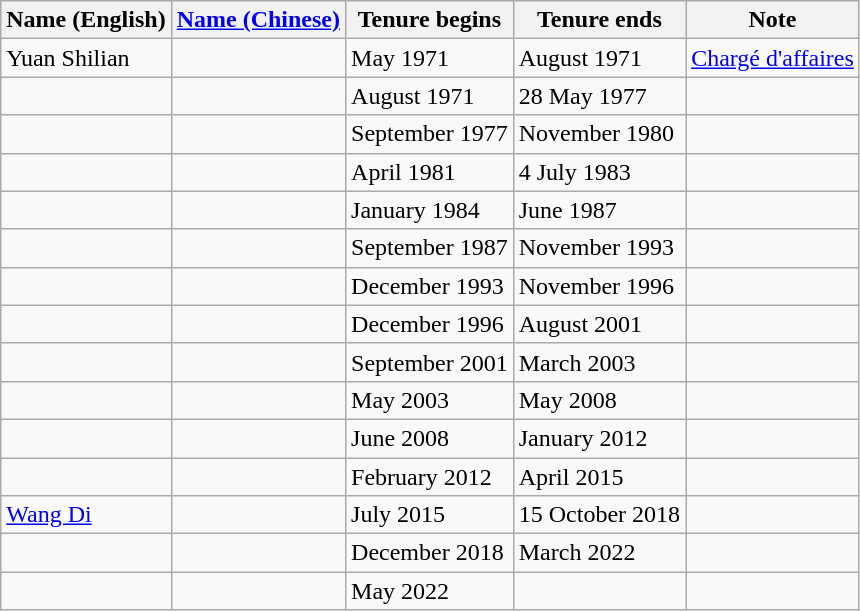<table class="wikitable">
<tr>
<th>Name (English)</th>
<th><a href='#'>Name (Chinese)</a></th>
<th>Tenure begins</th>
<th>Tenure ends</th>
<th>Note</th>
</tr>
<tr>
<td>Yuan Shilian</td>
<td></td>
<td>May 1971</td>
<td>August 1971</td>
<td><a href='#'>Chargé d'affaires</a></td>
</tr>
<tr>
<td></td>
<td></td>
<td>August 1971</td>
<td>28 May 1977</td>
<td></td>
</tr>
<tr>
<td></td>
<td></td>
<td>September 1977</td>
<td>November 1980</td>
<td></td>
</tr>
<tr>
<td></td>
<td></td>
<td>April 1981</td>
<td>4 July 1983</td>
<td></td>
</tr>
<tr>
<td></td>
<td></td>
<td>January 1984</td>
<td>June 1987</td>
<td></td>
</tr>
<tr>
<td></td>
<td></td>
<td>September 1987</td>
<td>November 1993</td>
<td></td>
</tr>
<tr>
<td></td>
<td></td>
<td>December 1993</td>
<td>November 1996</td>
<td></td>
</tr>
<tr>
<td></td>
<td></td>
<td>December 1996</td>
<td>August 2001</td>
<td></td>
</tr>
<tr>
<td></td>
<td></td>
<td>September 2001</td>
<td>March 2003</td>
<td></td>
</tr>
<tr>
<td></td>
<td></td>
<td>May 2003</td>
<td>May 2008</td>
<td></td>
</tr>
<tr>
<td></td>
<td></td>
<td>June 2008</td>
<td>January 2012</td>
<td></td>
</tr>
<tr>
<td></td>
<td></td>
<td>February 2012</td>
<td>April 2015</td>
<td></td>
</tr>
<tr>
<td><a href='#'>Wang Di</a></td>
<td></td>
<td>July 2015</td>
<td>15 October 2018</td>
<td></td>
</tr>
<tr>
<td></td>
<td></td>
<td>December 2018</td>
<td>March 2022</td>
<td></td>
</tr>
<tr>
<td></td>
<td></td>
<td>May 2022</td>
<td></td>
<td></td>
</tr>
</table>
